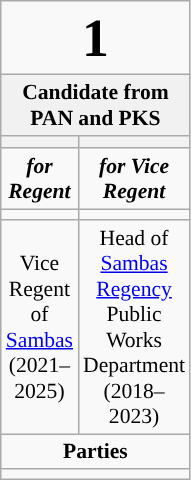<table class="wikitable" style="font-size:90%; text-align:center;">
<tr>
<td colspan=2><big><big><big><big><big><strong>1</strong></big></big></big></big></big></td>
</tr>
<tr>
<td colspan=2 style="background:#f1f1f1;"><strong>Candidate from PAN and PKS</strong></td>
</tr>
<tr>
<th style="font-size:135%; background:#"><a href='#'></a></th>
<th style="font-size:135%; background:#"><a href='#'></a></th>
</tr>
<tr style="color:#000; font-size:100%;">
<td style="width:3em; background:#"><strong><em>for Regent</em></strong></td>
<td style="width:3em; background:#"><strong><em>for Vice Regent</em></strong></td>
</tr>
<tr>
<td></td>
<td></td>
</tr>
<tr>
<td>Vice Regent of <a href='#'>Sambas</a> (2021–2025)</td>
<td>Head of <a href='#'>Sambas Regency</a> Public Works Department (2018–2023)</td>
</tr>
<tr>
<td colspan=2><strong>Parties</strong></td>
</tr>
<tr>
<td colspan=2></td>
</tr>
</table>
